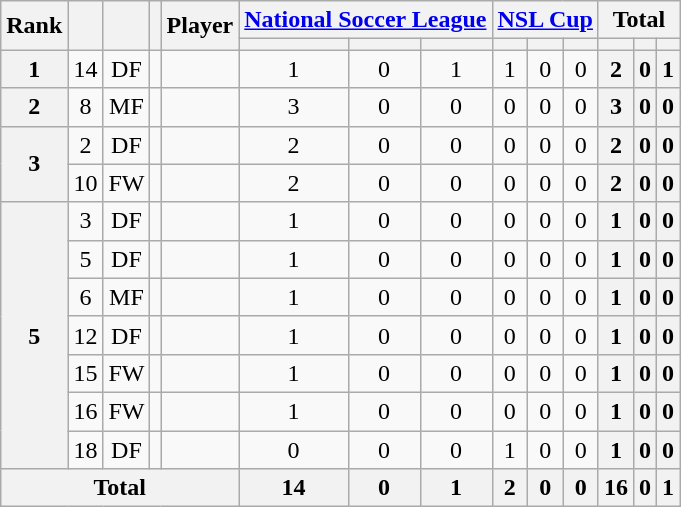<table class="wikitable sortable" style="text-align:center">
<tr>
<th rowspan="2">Rank</th>
<th rowspan="2"></th>
<th rowspan="2"></th>
<th rowspan="2"></th>
<th rowspan="2">Player</th>
<th colspan="3"><a href='#'>National Soccer League</a></th>
<th colspan="3"><a href='#'>NSL Cup</a></th>
<th colspan="3">Total</th>
</tr>
<tr>
<th></th>
<th></th>
<th></th>
<th></th>
<th></th>
<th></th>
<th></th>
<th></th>
<th></th>
</tr>
<tr>
<th>1</th>
<td>14</td>
<td>DF</td>
<td></td>
<td align="left"><br></td>
<td>1</td>
<td>0</td>
<td>1<br></td>
<td>1</td>
<td>0</td>
<td>0<br></td>
<th>2</th>
<th>0</th>
<th>1</th>
</tr>
<tr>
<th>2</th>
<td>8</td>
<td>MF</td>
<td></td>
<td align="left"><br></td>
<td>3</td>
<td>0</td>
<td>0<br></td>
<td>0</td>
<td>0</td>
<td>0<br></td>
<th>3</th>
<th>0</th>
<th>0</th>
</tr>
<tr>
<th rowspan="2">3</th>
<td>2</td>
<td>DF</td>
<td></td>
<td align="left"><br></td>
<td>2</td>
<td>0</td>
<td>0<br></td>
<td>0</td>
<td>0</td>
<td>0<br></td>
<th>2</th>
<th>0</th>
<th>0</th>
</tr>
<tr>
<td>10</td>
<td>FW</td>
<td></td>
<td align="left"><br></td>
<td>2</td>
<td>0</td>
<td>0<br></td>
<td>0</td>
<td>0</td>
<td>0<br></td>
<th>2</th>
<th>0</th>
<th>0</th>
</tr>
<tr>
<th rowspan="7">5</th>
<td>3</td>
<td>DF</td>
<td></td>
<td align="left"><br></td>
<td>1</td>
<td>0</td>
<td>0<br></td>
<td>0</td>
<td>0</td>
<td>0<br></td>
<th>1</th>
<th>0</th>
<th>0</th>
</tr>
<tr>
<td>5</td>
<td>DF</td>
<td></td>
<td align="left"><br></td>
<td>1</td>
<td>0</td>
<td>0<br></td>
<td>0</td>
<td>0</td>
<td>0<br></td>
<th>1</th>
<th>0</th>
<th>0</th>
</tr>
<tr>
<td>6</td>
<td>MF</td>
<td></td>
<td align="left"><br></td>
<td>1</td>
<td>0</td>
<td>0<br></td>
<td>0</td>
<td>0</td>
<td>0<br></td>
<th>1</th>
<th>0</th>
<th>0</th>
</tr>
<tr>
<td>12</td>
<td>DF</td>
<td></td>
<td align="left"><br></td>
<td>1</td>
<td>0</td>
<td>0<br></td>
<td>0</td>
<td>0</td>
<td>0<br></td>
<th>1</th>
<th>0</th>
<th>0</th>
</tr>
<tr>
<td>15</td>
<td>FW</td>
<td></td>
<td align="left"><br></td>
<td>1</td>
<td>0</td>
<td>0<br></td>
<td>0</td>
<td>0</td>
<td>0<br></td>
<th>1</th>
<th>0</th>
<th>0</th>
</tr>
<tr>
<td>16</td>
<td>FW</td>
<td></td>
<td align="left"><br></td>
<td>1</td>
<td>0</td>
<td>0<br></td>
<td>0</td>
<td>0</td>
<td>0<br></td>
<th>1</th>
<th>0</th>
<th>0</th>
</tr>
<tr>
<td>18</td>
<td>DF</td>
<td></td>
<td align="left"><br></td>
<td>0</td>
<td>0</td>
<td>0<br></td>
<td>1</td>
<td>0</td>
<td>0<br></td>
<th>1</th>
<th>0</th>
<th>0</th>
</tr>
<tr>
<th colspan="5">Total<br></th>
<th>14</th>
<th>0</th>
<th>1<br></th>
<th>2</th>
<th>0</th>
<th>0<br></th>
<th>16</th>
<th>0</th>
<th>1</th>
</tr>
</table>
